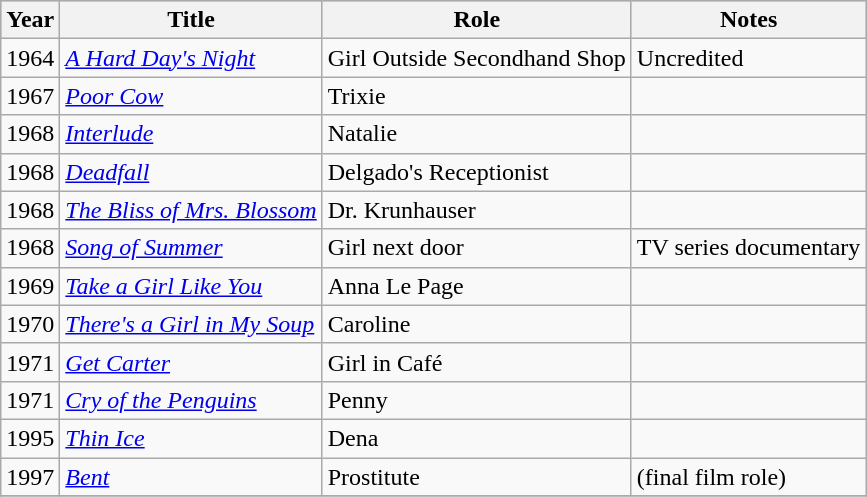<table class="wikitable sortable">
<tr style="background:#b0c4de; text-align:center;">
<th>Year</th>
<th>Title</th>
<th>Role</th>
<th>Notes</th>
</tr>
<tr>
<td>1964</td>
<td><em><a href='#'>A Hard Day's Night</a></em></td>
<td>Girl Outside Secondhand Shop</td>
<td>Uncredited</td>
</tr>
<tr>
<td>1967</td>
<td><em><a href='#'>Poor Cow</a></em></td>
<td>Trixie</td>
<td></td>
</tr>
<tr>
<td>1968</td>
<td><em><a href='#'>Interlude</a></em></td>
<td>Natalie</td>
<td></td>
</tr>
<tr>
<td>1968</td>
<td><em><a href='#'>Deadfall</a></em></td>
<td>Delgado's Receptionist</td>
<td></td>
</tr>
<tr>
<td>1968</td>
<td><em><a href='#'>The Bliss of Mrs. Blossom</a></em></td>
<td>Dr. Krunhauser</td>
<td></td>
</tr>
<tr>
<td>1968</td>
<td><em><a href='#'>Song of Summer</a></em></td>
<td>Girl next door</td>
<td>TV series documentary</td>
</tr>
<tr>
<td>1969</td>
<td><em><a href='#'>Take a Girl Like You</a></em></td>
<td>Anna Le Page</td>
<td></td>
</tr>
<tr>
<td>1970</td>
<td><em><a href='#'>There's a Girl in My Soup</a></em></td>
<td>Caroline</td>
<td></td>
</tr>
<tr>
<td>1971</td>
<td><em><a href='#'>Get Carter</a></em></td>
<td>Girl in Café</td>
<td></td>
</tr>
<tr>
<td>1971</td>
<td><em><a href='#'>Cry of the Penguins</a></em></td>
<td>Penny</td>
<td></td>
</tr>
<tr>
<td>1995</td>
<td><em><a href='#'>Thin Ice</a></em></td>
<td>Dena</td>
<td></td>
</tr>
<tr>
<td>1997</td>
<td><em><a href='#'>Bent</a></em></td>
<td>Prostitute</td>
<td>(final film role)</td>
</tr>
<tr>
</tr>
</table>
